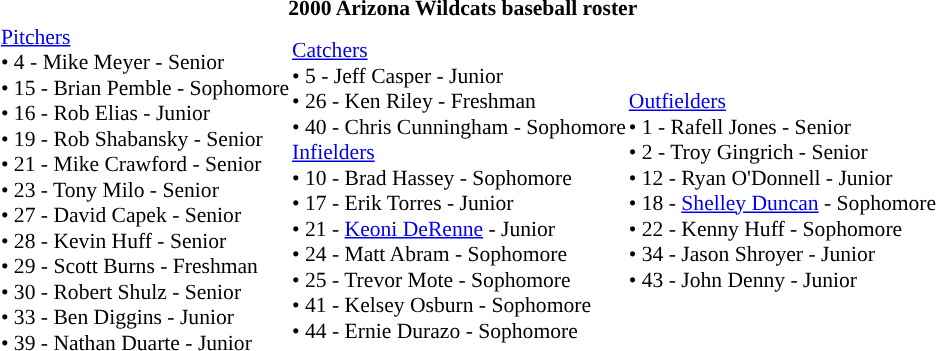<table class="toccolours" style="border-collapse:collapse; font-size:90%;">
<tr>
<th colspan="9">2000 Arizona Wildcats baseball roster</th>
</tr>
<tr>
<td width="03"> </td>
<td valign="top"></td>
<td><a href='#'>Pitchers</a><br>• 4 - Mike Meyer - Senior<br>• 15 - Brian Pemble - Sophomore<br>• 16 - Rob Elias - Junior<br>• 19 - Rob Shabansky - Senior<br>• 21 - Mike Crawford - Senior<br>• 23 - Tony Milo - Senior<br>• 27 - David Capek - Senior<br>• 28 - Kevin Huff - Senior<br>• 29 - Scott Burns - Freshman<br>• 30 - Robert Shulz - Senior<br>• 33 - Ben Diggins - Junior<br>• 39 - Nathan Duarte - Junior</td>
<td><a href='#'>Catchers</a><br>• 5 - Jeff Casper - Junior<br>• 26 - Ken Riley - Freshman<br>• 40 - Chris Cunningham - Sophomore<br><a href='#'>Infielders</a><br>• 10 - Brad Hassey - Sophomore<br>• 17 - Erik Torres - Junior<br>• 21 - <a href='#'>Keoni DeRenne</a> - Junior<br>• 24 - Matt Abram - Sophomore<br>• 25 - Trevor Mote - Sophomore<br>• 41 - Kelsey Osburn - Sophomore<br>• 44 - Ernie Durazo - Sophomore</td>
<td><a href='#'>Outfielders</a><br>• 1 - Rafell Jones - Senior<br>• 2 - Troy Gingrich - Senior<br>• 12 - Ryan O'Donnell - Junior<br>• 18 - <a href='#'>Shelley Duncan</a> - Sophomore<br>• 22 - Kenny Huff - Sophomore<br>• 34 - Jason Shroyer - Junior<br>• 43 - John Denny - Junior</td>
</tr>
</table>
